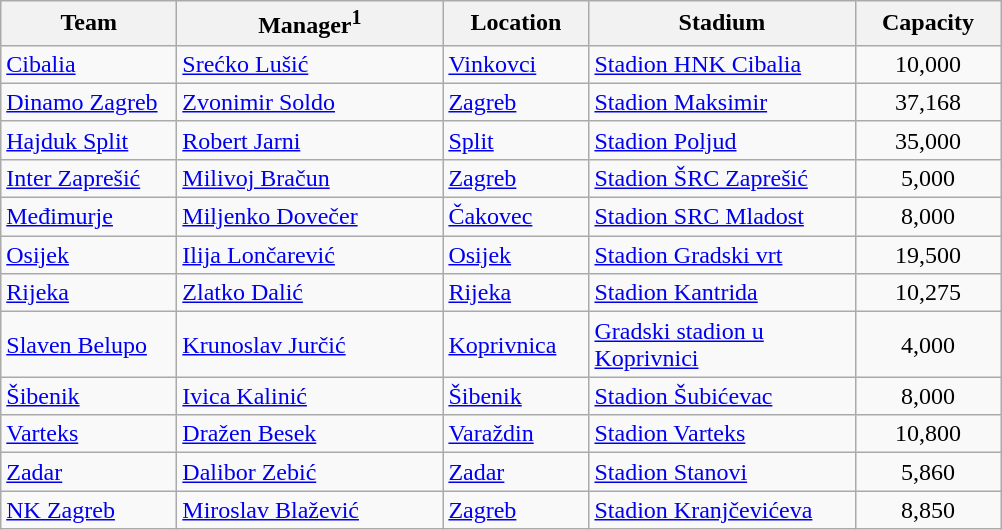<table class="wikitable sortable">
<tr>
<th width="110">Team</th>
<th width="170">Manager<sup>1</sup></th>
<th width="90">Location</th>
<th width="170">Stadium</th>
<th width="90">Capacity</th>
</tr>
<tr>
<td><a href='#'>Cibalia</a></td>
<td> <a href='#'>Srećko Lušić</a></td>
<td><a href='#'>Vinkovci</a></td>
<td><a href='#'>Stadion HNK Cibalia</a></td>
<td align=center>10,000</td>
</tr>
<tr>
<td><a href='#'>Dinamo Zagreb</a></td>
<td> <a href='#'>Zvonimir Soldo</a></td>
<td><a href='#'>Zagreb</a></td>
<td><a href='#'>Stadion Maksimir</a></td>
<td align=center>37,168</td>
</tr>
<tr>
<td><a href='#'>Hajduk Split</a></td>
<td> <a href='#'>Robert Jarni</a></td>
<td><a href='#'>Split</a></td>
<td><a href='#'>Stadion Poljud</a></td>
<td align=center>35,000</td>
</tr>
<tr>
<td><a href='#'>Inter Zaprešić</a></td>
<td> <a href='#'>Milivoj Bračun</a></td>
<td><a href='#'>Zagreb</a></td>
<td><a href='#'>Stadion ŠRC Zaprešić</a></td>
<td align=center>5,000</td>
</tr>
<tr>
<td><a href='#'>Međimurje</a></td>
<td> <a href='#'>Miljenko Dovečer</a></td>
<td><a href='#'>Čakovec</a></td>
<td><a href='#'>Stadion SRC Mladost</a></td>
<td align=center>8,000</td>
</tr>
<tr>
<td><a href='#'>Osijek</a></td>
<td> <a href='#'>Ilija Lončarević</a></td>
<td><a href='#'>Osijek</a></td>
<td><a href='#'>Stadion Gradski vrt</a></td>
<td align=center>19,500</td>
</tr>
<tr>
<td><a href='#'>Rijeka</a></td>
<td> <a href='#'>Zlatko Dalić</a></td>
<td><a href='#'>Rijeka</a></td>
<td><a href='#'>Stadion Kantrida</a></td>
<td align=center>10,275</td>
</tr>
<tr>
<td><a href='#'>Slaven Belupo</a></td>
<td> <a href='#'>Krunoslav Jurčić</a></td>
<td><a href='#'>Koprivnica</a></td>
<td><a href='#'>Gradski stadion u Koprivnici</a></td>
<td align=center>4,000</td>
</tr>
<tr>
<td><a href='#'>Šibenik</a></td>
<td> <a href='#'>Ivica Kalinić</a></td>
<td><a href='#'>Šibenik</a></td>
<td><a href='#'>Stadion Šubićevac</a></td>
<td align=center>8,000</td>
</tr>
<tr>
<td><a href='#'>Varteks</a></td>
<td> <a href='#'>Dražen Besek</a></td>
<td><a href='#'>Varaždin</a></td>
<td><a href='#'>Stadion Varteks</a></td>
<td align=center>10,800</td>
</tr>
<tr>
<td><a href='#'>Zadar</a></td>
<td> <a href='#'>Dalibor Zebić</a></td>
<td><a href='#'>Zadar</a></td>
<td><a href='#'>Stadion Stanovi</a></td>
<td align=center>5,860</td>
</tr>
<tr>
<td><a href='#'>NK Zagreb</a></td>
<td> <a href='#'>Miroslav Blažević</a></td>
<td><a href='#'>Zagreb</a></td>
<td><a href='#'>Stadion Kranjčevićeva</a></td>
<td align=center>8,850</td>
</tr>
</table>
